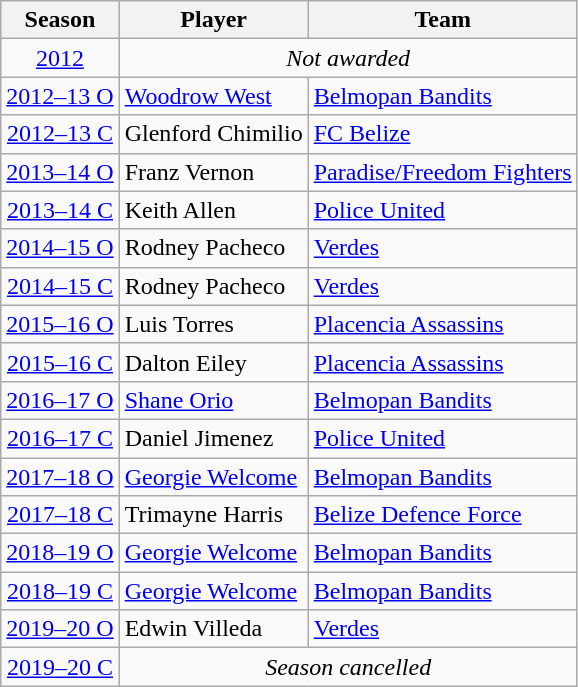<table class="wikitable" style="text-align:center">
<tr>
<th>Season</th>
<th>Player</th>
<th>Team</th>
</tr>
<tr>
<td><a href='#'>2012</a></td>
<td rowspan="1" colspan="2" style="text-align:center;"><em>Not awarded</em></td>
</tr>
<tr>
<td><a href='#'>2012–13 O</a></td>
<td align="left"> <a href='#'>Woodrow West</a></td>
<td align="left"><a href='#'>Belmopan Bandits</a></td>
</tr>
<tr>
<td><a href='#'>2012–13 C</a></td>
<td align="left"> Glenford Chimilio</td>
<td align="left"><a href='#'>FC Belize</a></td>
</tr>
<tr>
<td><a href='#'>2013–14 O</a></td>
<td align="left"> Franz Vernon</td>
<td align="left"><a href='#'>Paradise/Freedom Fighters</a></td>
</tr>
<tr>
<td><a href='#'>2013–14 C</a></td>
<td align="left"> Keith Allen</td>
<td align="left"><a href='#'>Police United</a></td>
</tr>
<tr>
<td><a href='#'>2014–15 O</a></td>
<td align="left"> Rodney Pacheco</td>
<td align="left"><a href='#'>Verdes</a></td>
</tr>
<tr>
<td><a href='#'>2014–15 C</a></td>
<td align="left"> Rodney Pacheco</td>
<td align="left"><a href='#'>Verdes</a></td>
</tr>
<tr>
<td><a href='#'>2015–16 O</a></td>
<td align="left"> Luis Torres</td>
<td align="left"><a href='#'>Placencia Assassins</a></td>
</tr>
<tr>
<td><a href='#'>2015–16 C</a></td>
<td align="left"> Dalton Eiley</td>
<td align="left"><a href='#'>Placencia Assassins</a></td>
</tr>
<tr>
<td><a href='#'>2016–17 O</a></td>
<td align="left"> <a href='#'>Shane Orio</a></td>
<td align="left"><a href='#'>Belmopan Bandits</a></td>
</tr>
<tr>
<td><a href='#'>2016–17 C</a></td>
<td align="left"> Daniel Jimenez</td>
<td align="left"><a href='#'>Police United</a></td>
</tr>
<tr>
<td><a href='#'>2017–18 O</a></td>
<td align="left"> <a href='#'>Georgie Welcome</a></td>
<td align="left"><a href='#'>Belmopan Bandits</a></td>
</tr>
<tr>
<td><a href='#'>2017–18 C</a></td>
<td align="left"> Trimayne Harris</td>
<td align="left"><a href='#'>Belize Defence Force</a></td>
</tr>
<tr>
<td><a href='#'>2018–19 O</a></td>
<td align="left"> <a href='#'>Georgie Welcome</a></td>
<td align="left"><a href='#'>Belmopan Bandits</a></td>
</tr>
<tr>
<td><a href='#'>2018–19 C</a></td>
<td align="left"> <a href='#'>Georgie Welcome</a></td>
<td align="left"><a href='#'>Belmopan Bandits</a></td>
</tr>
<tr>
<td><a href='#'>2019–20 O</a></td>
<td align="left"> Edwin Villeda</td>
<td align="left"><a href='#'>Verdes</a></td>
</tr>
<tr>
<td><a href='#'>2019–20 C</a></td>
<td rowspan="1" colspan="2" style="text-align:center;"><em>Season cancelled</em></td>
</tr>
</table>
